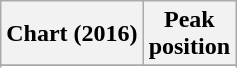<table class="wikitable sortable plainrowheaders" style="text-align:center">
<tr>
<th scope="col">Chart (2016)</th>
<th scope="col">Peak<br> position</th>
</tr>
<tr>
</tr>
<tr>
</tr>
<tr>
</tr>
<tr>
</tr>
<tr>
</tr>
</table>
